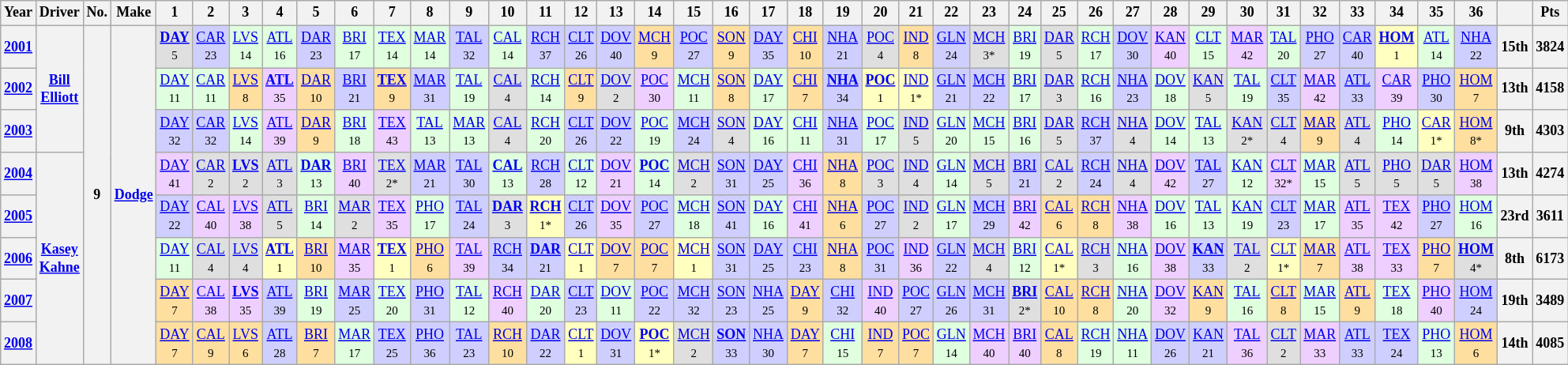<table class="wikitable" style="text-align:center; font-size:75%">
<tr>
<th>Year</th>
<th>Driver</th>
<th>No.</th>
<th>Make</th>
<th>1</th>
<th>2</th>
<th>3</th>
<th>4</th>
<th>5</th>
<th>6</th>
<th>7</th>
<th>8</th>
<th>9</th>
<th>10</th>
<th>11</th>
<th>12</th>
<th>13</th>
<th>14</th>
<th>15</th>
<th>16</th>
<th>17</th>
<th>18</th>
<th>19</th>
<th>20</th>
<th>21</th>
<th>22</th>
<th>23</th>
<th>24</th>
<th>25</th>
<th>26</th>
<th>27</th>
<th>28</th>
<th>29</th>
<th>30</th>
<th>31</th>
<th>32</th>
<th>33</th>
<th>34</th>
<th>35</th>
<th>36</th>
<th></th>
<th>Pts</th>
</tr>
<tr>
<th><a href='#'>2001</a></th>
<th rowspan=3><a href='#'>Bill Elliott</a></th>
<th rowspan="8">9</th>
<th rowspan="8"><a href='#'>Dodge</a></th>
<td style="background:#DFDFDF;"><strong><a href='#'>DAY</a></strong><br><small>5</small></td>
<td style="background:#CFCFFF;"><a href='#'>CAR</a><br><small>23</small></td>
<td style="background:#DFFFDF;"><a href='#'>LVS</a><br><small>14</small></td>
<td style="background:#DFFFDF;"><a href='#'>ATL</a><br><small>16</small></td>
<td style="background:#CFCFFF;"><a href='#'>DAR</a><br><small>23</small></td>
<td style="background:#DFFFDF;"><a href='#'>BRI</a><br><small>17</small></td>
<td style="background:#DFFFDF;"><a href='#'>TEX</a><br><small>14</small></td>
<td style="background:#DFFFDF;"><a href='#'>MAR</a><br><small>14</small></td>
<td style="background:#CFCFFF;"><a href='#'>TAL</a><br><small>32</small></td>
<td style="background:#DFFFDF;"><a href='#'>CAL</a><br><small>14</small></td>
<td style="background:#CFCFFF;"><a href='#'>RCH</a><br><small>37</small></td>
<td style="background:#CFCFFF;"><a href='#'>CLT</a><br><small>26</small></td>
<td style="background:#CFCFFF;"><a href='#'>DOV</a><br><small>40</small></td>
<td style="background:#FFDF9F;"><a href='#'>MCH</a><br><small>9</small></td>
<td style="background:#CFCFFF;"><a href='#'>POC</a><br><small>27</small></td>
<td style="background:#FFDF9F;"><a href='#'>SON</a><br><small>9</small></td>
<td style="background:#CFCFFF;"><a href='#'>DAY</a><br><small>35</small></td>
<td style="background:#FFDF9F;"><a href='#'>CHI</a><br><small>10</small></td>
<td style="background:#CFCFFF;"><a href='#'>NHA</a><br><small>21</small></td>
<td style="background:#DFDFDF;"><a href='#'>POC</a><br><small>4</small></td>
<td style="background:#FFDF9F;"><a href='#'>IND</a><br><small>8</small></td>
<td style="background:#CFCFFF;"><a href='#'>GLN</a><br><small>24</small></td>
<td style="background:#DFDFDF;"><a href='#'>MCH</a><br><small>3*</small></td>
<td style="background:#DFFFDF;"><a href='#'>BRI</a><br><small>19</small></td>
<td style="background:#DFDFDF;"><a href='#'>DAR</a><br><small>5</small></td>
<td style="background:#DFFFDF;"><a href='#'>RCH</a><br><small>17</small></td>
<td style="background:#CFCFFF;"><a href='#'>DOV</a><br><small>30</small></td>
<td style="background:#EFCFFF;"><a href='#'>KAN</a><br><small>40</small></td>
<td style="background:#DFFFDF;"><a href='#'>CLT</a><br><small>15</small></td>
<td style="background:#EFCFFF;"><a href='#'>MAR</a><br><small>42</small></td>
<td style="background:#DFFFDF;"><a href='#'>TAL</a><br><small>20</small></td>
<td style="background:#CFCFFF;"><a href='#'>PHO</a><br><small>27</small></td>
<td style="background:#CFCFFF;"><a href='#'>CAR</a><br><small>40</small></td>
<td style="background:#FFFFBF;"><strong><a href='#'>HOM</a></strong><br><small>1</small></td>
<td style="background:#DFFFDF;"><a href='#'>ATL</a><br><small>14</small></td>
<td style="background:#CFCFFF;"><a href='#'>NHA</a><br><small>22</small></td>
<th>15th</th>
<th>3824</th>
</tr>
<tr>
<th><a href='#'>2002</a></th>
<td style="background:#DFFFDF;"><a href='#'>DAY</a><br><small>11</small></td>
<td style="background:#DFFFDF;"><a href='#'>CAR</a><br><small>11</small></td>
<td style="background:#FFDF9F;"><a href='#'>LVS</a><br><small>8</small></td>
<td style="background:#EFCFFF;"><strong><a href='#'>ATL</a></strong><br><small>35</small></td>
<td style="background:#FFDF9F;"><a href='#'>DAR</a><br><small>10</small></td>
<td style="background:#CFCFFF;"><a href='#'>BRI</a><br><small>21</small></td>
<td style="background:#FFDF9F;"><strong><a href='#'>TEX</a></strong><br><small>9</small></td>
<td style="background:#CFCFFF;"><a href='#'>MAR</a><br><small>31</small></td>
<td style="background:#DFFFDF;"><a href='#'>TAL</a><br><small>19</small></td>
<td style="background:#DFDFDF;"><a href='#'>CAL</a><br><small>4</small></td>
<td style="background:#DFFFDF;"><a href='#'>RCH</a><br><small>14</small></td>
<td style="background:#FFDF9F;"><a href='#'>CLT</a><br><small>9</small></td>
<td style="background:#DFDFDF;"><a href='#'>DOV</a><br><small>2</small></td>
<td style="background:#EFCFFF;"><a href='#'>POC</a><br><small>30</small></td>
<td style="background:#DFFFDF;"><a href='#'>MCH</a><br><small>11</small></td>
<td style="background:#FFDF9F;"><a href='#'>SON</a><br><small>8</small></td>
<td style="background:#DFFFDF;"><a href='#'>DAY</a><br><small>17</small></td>
<td style="background:#FFDF9F;"><a href='#'>CHI</a><br><small>7</small></td>
<td style="background:#CFCFFF;"><strong><a href='#'>NHA</a></strong><br><small>34</small></td>
<td style="background:#FFFFBF;"><strong><a href='#'>POC</a></strong><br><small>1</small></td>
<td style="background:#FFFFBF;"><a href='#'>IND</a><br><small>1*</small></td>
<td style="background:#CFCFFF;"><a href='#'>GLN</a><br><small>21</small></td>
<td style="background:#CFCFFF;"><a href='#'>MCH</a><br><small>22</small></td>
<td style="background:#DFFFDF;"><a href='#'>BRI</a><br><small>17</small></td>
<td style="background:#DFDFDF;"><a href='#'>DAR</a><br><small>3</small></td>
<td style="background:#DFFFDF;"><a href='#'>RCH</a><br><small>16</small></td>
<td style="background:#CFCFFF;"><a href='#'>NHA</a><br><small>23</small></td>
<td style="background:#DFFFDF;"><a href='#'>DOV</a><br><small>18</small></td>
<td style="background:#DFDFDF;"><a href='#'>KAN</a><br><small>5</small></td>
<td style="background:#DFFFDF;"><a href='#'>TAL</a><br><small>19</small></td>
<td style="background:#CFCFFF;"><a href='#'>CLT</a><br><small>35</small></td>
<td style="background:#EFCFFF;"><a href='#'>MAR</a><br><small>42</small></td>
<td style="background:#CFCFFF;"><a href='#'>ATL</a><br><small>33</small></td>
<td style="background:#EFCFFF;"><a href='#'>CAR</a><br><small>39</small></td>
<td style="background:#CFCFFF;"><a href='#'>PHO</a><br><small>30</small></td>
<td style="background:#FFDF9F;"><a href='#'>HOM</a><br><small>7</small></td>
<th>13th</th>
<th>4158</th>
</tr>
<tr>
<th><a href='#'>2003</a></th>
<td style="background:#CFCFFF;"><a href='#'>DAY</a><br><small>32</small></td>
<td style="background:#CFCFFF;"><a href='#'>CAR</a><br><small>32</small></td>
<td style="background:#DFFFDF;"><a href='#'>LVS</a><br><small>14</small></td>
<td style="background:#EFCFFF;"><a href='#'>ATL</a><br><small>39</small></td>
<td style="background:#FFDF9F;"><a href='#'>DAR</a><br><small>9</small></td>
<td style="background:#DFFFDF;"><a href='#'>BRI</a><br><small>18</small></td>
<td style="background:#EFCFFF;"><a href='#'>TEX</a><br><small>43</small></td>
<td style="background:#DFFFDF;"><a href='#'>TAL</a><br><small>13</small></td>
<td style="background:#DFFFDF;"><a href='#'>MAR</a><br><small>13</small></td>
<td style="background:#DFDFDF;"><a href='#'>CAL</a><br><small>4</small></td>
<td style="background:#DFFFDF;"><a href='#'>RCH</a><br><small>20</small></td>
<td style="background:#CFCFFF;"><a href='#'>CLT</a><br><small>26</small></td>
<td style="background:#CFCFFF;"><a href='#'>DOV</a><br><small>22</small></td>
<td style="background:#DFFFDF;"><a href='#'>POC</a><br><small>19</small></td>
<td style="background:#CFCFFF;"><a href='#'>MCH</a><br><small>24</small></td>
<td style="background:#DFDFDF;"><a href='#'>SON</a><br><small>4</small></td>
<td style="background:#DFFFDF;"><a href='#'>DAY</a><br><small>16</small></td>
<td style="background:#DFFFDF;"><a href='#'>CHI</a><br><small>11</small></td>
<td style="background:#CFCFFF;"><a href='#'>NHA</a><br><small>31</small></td>
<td style="background:#DFFFDF;"><a href='#'>POC</a><br><small>17</small></td>
<td style="background:#DFDFDF;"><a href='#'>IND</a><br><small>5</small></td>
<td style="background:#DFFFDF;"><a href='#'>GLN</a><br><small>20</small></td>
<td style="background:#DFFFDF;"><a href='#'>MCH</a><br><small>15</small></td>
<td style="background:#DFFFDF;"><a href='#'>BRI</a><br><small>16</small></td>
<td style="background:#DFDFDF;"><a href='#'>DAR</a><br><small>5</small></td>
<td style="background:#CFCFFF;"><a href='#'>RCH</a><br><small>37</small></td>
<td style="background:#DFDFDF;"><a href='#'>NHA</a><br><small>4</small></td>
<td style="background:#DFFFDF;"><a href='#'>DOV</a><br><small>14</small></td>
<td style="background:#DFFFDF;"><a href='#'>TAL</a><br><small>13</small></td>
<td style="background:#DFDFDF;"><a href='#'>KAN</a><br><small>2*</small></td>
<td style="background:#DFDFDF;"><a href='#'>CLT</a><br><small>4</small></td>
<td style="background:#FFDF9F;"><a href='#'>MAR</a><br><small>9</small></td>
<td style="background:#DFDFDF;"><a href='#'>ATL</a><br><small>4</small></td>
<td style="background:#DFFFDF;"><a href='#'>PHO</a><br><small>14</small></td>
<td style="background:#FFFFBF;"><a href='#'>CAR</a><br><small>1*</small></td>
<td style="background:#FFDF9F;"><a href='#'>HOM</a><br><small>8*</small></td>
<th>9th</th>
<th>4303</th>
</tr>
<tr>
<th><a href='#'>2004</a></th>
<th rowspan="5"><a href='#'>Kasey Kahne</a></th>
<td style="background:#EFCFFF;"><a href='#'>DAY</a><br><small>41</small></td>
<td style="background:#DFDFDF;"><a href='#'>CAR</a><br><small>2</small></td>
<td style="background:#DFDFDF;"><strong><a href='#'>LVS</a></strong><br><small>2</small></td>
<td style="background:#DFDFDF;"><a href='#'>ATL</a><br><small>3</small></td>
<td style="background:#DFFFDF;"><strong><a href='#'>DAR</a></strong><br><small>13</small></td>
<td style="background:#EFCFFF;"><a href='#'>BRI</a><br><small>40</small></td>
<td style="background:#DFDFDF;"><a href='#'>TEX</a><br><small>2*</small></td>
<td style="background:#CFCFFF;"><a href='#'>MAR</a><br><small>21</small></td>
<td style="background:#CFCFFF;"><a href='#'>TAL</a><br><small>30</small></td>
<td style="background:#DFFFDF;"><strong><a href='#'>CAL</a></strong><br><small>13</small></td>
<td style="background:#CFCFFF;"><a href='#'>RCH</a><br><small>28</small></td>
<td style="background:#DFFFDF;"><a href='#'>CLT</a><br><small>12</small></td>
<td style="background:#EFCFFF;"><a href='#'>DOV</a><br><small>21</small></td>
<td style="background:#DFFFDF;"><strong><a href='#'>POC</a></strong><br><small>14</small></td>
<td style="background:#DFDFDF;"><a href='#'>MCH</a><br><small>2</small></td>
<td style="background:#CFCFFF;"><a href='#'>SON</a><br><small>31</small></td>
<td style="background:#CFCFFF;"><a href='#'>DAY</a><br><small>25</small></td>
<td style="background:#EFCFFF;"><a href='#'>CHI</a><br><small>36</small></td>
<td style="background:#FFDF9F;"><a href='#'>NHA</a><br><small>8</small></td>
<td style="background:#DFDFDF;"><a href='#'>POC</a><br><small>3</small></td>
<td style="background:#DFDFDF;"><a href='#'>IND</a><br><small>4</small></td>
<td style="background:#DFFFDF;"><a href='#'>GLN</a><br><small>14</small></td>
<td style="background:#DFDFDF;"><a href='#'>MCH</a><br><small>5</small></td>
<td style="background:#CFCFFF;"><a href='#'>BRI</a><br><small>21</small></td>
<td style="background:#DFDFDF;"><a href='#'>CAL</a><br><small>2</small></td>
<td style="background:#CFCFFF;"><a href='#'>RCH</a><br><small>24</small></td>
<td style="background:#DFDFDF;"><a href='#'>NHA</a><br><small>4</small></td>
<td style="background:#EFCFFF;"><a href='#'>DOV</a><br><small>42</small></td>
<td style="background:#CFCFFF;"><a href='#'>TAL</a><br><small>27</small></td>
<td style="background:#DFFFDF;"><a href='#'>KAN</a><br><small>12</small></td>
<td style="background:#EFCFFF;"><a href='#'>CLT</a><br><small>32*</small></td>
<td style="background:#DFFFDF;"><a href='#'>MAR</a><br><small>15</small></td>
<td style="background:#DFDFDF;"><a href='#'>ATL</a><br><small>5</small></td>
<td style="background:#DFDFDF;"><a href='#'>PHO</a><br><small>5</small></td>
<td style="background:#DFDFDF;"><a href='#'>DAR</a><br><small>5</small></td>
<td style="background:#EFCFFF;"><a href='#'>HOM</a><br><small>38</small></td>
<th>13th</th>
<th>4274</th>
</tr>
<tr>
<th><a href='#'>2005</a></th>
<td style="background:#CFCFFF;"><a href='#'>DAY</a><br><small>22</small></td>
<td style="background:#EFCFFF;"><a href='#'>CAL</a><br><small>40</small></td>
<td style="background:#EFCFFF;"><a href='#'>LVS</a><br><small>38</small></td>
<td style="background:#DFDFDF;"><a href='#'>ATL</a><br><small>5</small></td>
<td style="background:#DFFFDF;"><a href='#'>BRI</a><br><small>14</small></td>
<td style="background:#DFDFDF;"><a href='#'>MAR</a><br><small>2</small></td>
<td style="background:#EFCFFF;"><a href='#'>TEX</a><br><small>35</small></td>
<td style="background:#DFFFDF;"><a href='#'>PHO</a><br><small>17</small></td>
<td style="background:#CFCFFF;"><a href='#'>TAL</a><br><small>24</small></td>
<td style="background:#DFDFDF;"><strong><a href='#'>DAR</a></strong><br><small>3</small></td>
<td style="background:#FFFFBF;"><strong><a href='#'>RCH</a></strong><br><small>1*</small></td>
<td style="background:#CFCFFF;"><a href='#'>CLT</a><br><small>26</small></td>
<td style="background:#EFCFFF;"><a href='#'>DOV</a><br><small>35</small></td>
<td style="background:#CFCFFF;"><a href='#'>POC</a><br><small>27</small></td>
<td style="background:#DFFFDF;"><a href='#'>MCH</a><br><small>18</small></td>
<td style="background:#CFCFFF;"><a href='#'>SON</a><br><small>41</small></td>
<td style="background:#DFFFDF;"><a href='#'>DAY</a><br><small>16</small></td>
<td style="background:#EFCFFF;"><a href='#'>CHI</a><br><small>41</small></td>
<td style="background:#FFDF9F;"><a href='#'>NHA</a><br><small>6</small></td>
<td style="background:#CFCFFF;"><a href='#'>POC</a><br><small>27</small></td>
<td style="background:#DFDFDF;"><a href='#'>IND</a><br><small>2</small></td>
<td style="background:#DFFFDF;"><a href='#'>GLN</a><br><small>17</small></td>
<td style="background:#CFCFFF;"><a href='#'>MCH</a><br><small>29</small></td>
<td style="background:#EFCFFF;"><a href='#'>BRI</a><br><small>42</small></td>
<td style="background:#FFDF9F;"><a href='#'>CAL</a><br><small>6</small></td>
<td style="background:#FFDF9F;"><a href='#'>RCH</a><br><small>8</small></td>
<td style="background:#EFCFFF;"><a href='#'>NHA</a><br><small>38</small></td>
<td style="background:#DFFFDF;"><a href='#'>DOV</a><br><small>16</small></td>
<td style="background:#DFFFDF;"><a href='#'>TAL</a><br><small>13</small></td>
<td style="background:#DFFFDF;"><a href='#'>KAN</a><br><small>19</small></td>
<td style="background:#CFCFFF;"><a href='#'>CLT</a><br><small>23</small></td>
<td style="background:#DFFFDF;"><a href='#'>MAR</a><br><small>17</small></td>
<td style="background:#EFCFFF;"><a href='#'>ATL</a><br><small>35</small></td>
<td style="background:#EFCFFF;"><a href='#'>TEX</a><br><small>42</small></td>
<td style="background:#CFCFFF;"><a href='#'>PHO</a><br><small>27</small></td>
<td style="background:#DFFFDF;"><a href='#'>HOM</a><br><small>16</small></td>
<th>23rd</th>
<th>3611</th>
</tr>
<tr>
<th><a href='#'>2006</a></th>
<td style="background:#DFFFDF;"><a href='#'>DAY</a><br><small>11</small></td>
<td style="background:#DFDFDF;"><a href='#'>CAL</a><br><small>4</small></td>
<td style="background:#DFDFDF;"><a href='#'>LVS</a><br><small>4</small></td>
<td style="background:#FFFFBF;"><strong><a href='#'>ATL</a></strong><br><small>1</small></td>
<td style="background:#FFDF9F;"><a href='#'>BRI</a><br><small>10</small></td>
<td style="background:#EFCFFF;"><a href='#'>MAR</a><br><small>35</small></td>
<td style="background:#FFFFBF;"><strong><a href='#'>TEX</a></strong><br><small>1</small></td>
<td style="background:#FFDF9F;"><a href='#'>PHO</a><br><small>6</small></td>
<td style="background:#EFCFFF;"><a href='#'>TAL</a><br><small>39</small></td>
<td style="background:#CFCFFF;"><a href='#'>RCH</a><br><small>34</small></td>
<td style="background:#CFCFFF;"><strong><a href='#'>DAR</a></strong><br><small>21</small></td>
<td style="background:#FFFFBF;"><a href='#'>CLT</a><br><small>1</small></td>
<td style="background:#FFDF9F;"><a href='#'>DOV</a><br><small>7</small></td>
<td style="background:#FFDF9F;"><a href='#'>POC</a><br><small>7</small></td>
<td style="background:#FFFFBF;"><a href='#'>MCH</a><br><small>1</small></td>
<td style="background:#CFCFFF;"><a href='#'>SON</a><br><small>31</small></td>
<td style="background:#CFCFFF;"><a href='#'>DAY</a><br><small>25</small></td>
<td style="background:#CFCFFF;"><a href='#'>CHI</a><br><small>23</small></td>
<td style="background:#FFDF9F;"><a href='#'>NHA</a><br><small>8</small></td>
<td style="background:#CFCFFF;"><a href='#'>POC</a><br><small>31</small></td>
<td style="background:#EFCFFF;"><a href='#'>IND</a><br><small>36</small></td>
<td style="background:#CFCFFF;"><a href='#'>GLN</a><br><small>22</small></td>
<td style="background:#DFDFDF;"><a href='#'>MCH</a><br><small>4</small></td>
<td style="background:#DFFFDF;"><a href='#'>BRI</a><br><small>12</small></td>
<td style="background:#FFFFBF;"><a href='#'>CAL</a><br><small>1*</small></td>
<td style="background:#DFDFDF;"><a href='#'>RCH</a><br><small>3</small></td>
<td style="background:#DFFFDF;"><a href='#'>NHA</a><br><small>16</small></td>
<td style="background:#EFCFFF;"><a href='#'>DOV</a><br><small>38</small></td>
<td style="background:#CFCFFF;"><strong><a href='#'>KAN</a></strong><br><small>33</small></td>
<td style="background:#DFDFDF;"><a href='#'>TAL</a><br><small>2</small></td>
<td style="background:#FFFFBF;"><a href='#'>CLT</a><br><small>1*</small></td>
<td style="background:#FFDF9F;"><a href='#'>MAR</a><br><small>7</small></td>
<td style="background:#EFCFFF;"><a href='#'>ATL</a><br><small>38</small></td>
<td style="background:#EFCFFF;"><a href='#'>TEX</a><br><small>33</small></td>
<td style="background:#FFDF9F;"><a href='#'>PHO</a><br><small>7</small></td>
<td style="background:#DFDFDF;"><strong><a href='#'>HOM</a></strong><br><small>4*</small></td>
<th>8th</th>
<th>6173</th>
</tr>
<tr>
<th><a href='#'>2007</a></th>
<td style="background:#FFDF9F;"><a href='#'>DAY</a><br><small>7</small></td>
<td style="background:#EFCFFF;"><a href='#'>CAL</a><br><small>38</small></td>
<td style="background:#EFCFFF;"><strong><a href='#'>LVS</a></strong><br><small>35</small></td>
<td style="background:#CFCFFF;"><a href='#'>ATL</a><br><small>39</small></td>
<td style="background:#DFFFDF;"><a href='#'>BRI</a><br><small>19</small></td>
<td style="background:#CFCFFF;"><a href='#'>MAR</a><br><small>25</small></td>
<td style="background:#DFFFDF;"><a href='#'>TEX</a><br><small>20</small></td>
<td style="background:#CFCFFF;"><a href='#'>PHO</a><br><small>31</small></td>
<td style="background:#DFFFDF;"><a href='#'>TAL</a><br><small>12</small></td>
<td style="background:#EFCFFF;"><a href='#'>RCH</a><br><small>40</small></td>
<td style="background:#DFFFDF;"><a href='#'>DAR</a><br><small>20</small></td>
<td style="background:#CFCFFF;"><a href='#'>CLT</a><br><small>23</small></td>
<td style="background:#DFFFDF;"><a href='#'>DOV</a><br><small>11</small></td>
<td style="background:#CFCFFF;"><a href='#'>POC</a><br><small>22</small></td>
<td style="background:#CFCFFF;"><a href='#'>MCH</a><br><small>32</small></td>
<td style="background:#CFCFFF;"><a href='#'>SON</a><br><small>23</small></td>
<td style="background:#CFCFFF;"><a href='#'>NHA</a><br><small>25</small></td>
<td style="background:#FFDF9F;"><a href='#'>DAY</a><br><small>9</small></td>
<td style="background:#CFCFFF;"><a href='#'>CHI</a><br><small>32</small></td>
<td style="background:#EFCFFF;"><a href='#'>IND</a><br><small>40</small></td>
<td style="background:#CFCFFF;"><a href='#'>POC</a><br><small>27</small></td>
<td style="background:#CFCFFF;"><a href='#'>GLN</a><br><small>26</small></td>
<td style="background:#CFCFFF;"><a href='#'>MCH</a><br><small>31</small></td>
<td style="background:#DFDFDF;"><strong><a href='#'>BRI</a></strong><br><small>2*</small></td>
<td style="background:#FFDF9F;"><a href='#'>CAL</a><br><small>10</small></td>
<td style="background:#FFDF9F;"><a href='#'>RCH</a><br><small>8</small></td>
<td style="background:#DFFFDF;"><a href='#'>NHA</a><br><small>20</small></td>
<td style="background:#EFCFFF;"><a href='#'>DOV</a><br><small>32</small></td>
<td style="background:#FFDF9F;"><a href='#'>KAN</a><br><small>9</small></td>
<td style="background:#DFFFDF;"><a href='#'>TAL</a><br><small>16</small></td>
<td style="background:#FFDF9F;"><a href='#'>CLT</a><br><small>8</small></td>
<td style="background:#DFFFDF;"><a href='#'>MAR</a><br><small>15</small></td>
<td style="background:#FFDF9F;"><a href='#'>ATL</a><br><small>9</small></td>
<td style="background:#DFFFDF;"><a href='#'>TEX</a><br><small>18</small></td>
<td style="background:#EFCFFF;"><a href='#'>PHO</a><br><small>40</small></td>
<td style="background:#CFCFFF;"><a href='#'>HOM</a><br><small>24</small></td>
<th>19th</th>
<th>3489</th>
</tr>
<tr>
<th><a href='#'>2008</a></th>
<td style="background:#FFDF9F;"><a href='#'>DAY</a><br><small>7</small></td>
<td style="background:#FFDF9F;"><a href='#'>CAL</a><br><small>9</small></td>
<td style="background:#FFDF9F;"><a href='#'>LVS</a><br><small>6</small></td>
<td style="background:#CFCFFF;"><a href='#'>ATL</a><br><small>28</small></td>
<td style="background:#FFDF9F;"><a href='#'>BRI</a><br><small>7</small></td>
<td style="background:#DFFFDF;"><a href='#'>MAR</a><br><small>17</small></td>
<td style="background:#CFCFFF;"><a href='#'>TEX</a><br><small>25</small></td>
<td style="background:#CFCFFF;"><a href='#'>PHO</a><br><small>36</small></td>
<td style="background:#CFCFFF;"><a href='#'>TAL</a><br><small>23</small></td>
<td style="background:#FFDF9F;"><a href='#'>RCH</a><br><small>10</small></td>
<td style="background:#CFCFFF;"><a href='#'>DAR</a><br><small>22</small></td>
<td style="background:#FFFFBF;"><a href='#'>CLT</a><br><small>1</small></td>
<td style="background:#CFCFFF;"><a href='#'>DOV</a><br><small>31</small></td>
<td style="background:#FFFFBF;"><strong><a href='#'>POC</a></strong><br><small>1*</small></td>
<td style="background:#DFDFDF;"><a href='#'>MCH</a><br><small>2</small></td>
<td style="background:#CFCFFF;"><strong><a href='#'>SON</a></strong><br><small>33</small></td>
<td style="background:#CFCFFF;"><a href='#'>NHA</a><br><small>30</small></td>
<td style="background:#FFDF9F;"><a href='#'>DAY</a><br><small>7</small></td>
<td style="background:#DFFFDF;"><a href='#'>CHI</a><br><small>15</small></td>
<td style="background:#FFDF9F;"><a href='#'>IND</a><br><small>7</small></td>
<td style="background:#FFDF9F;"><a href='#'>POC</a><br><small>7</small></td>
<td style="background:#DFFFDF;"><a href='#'>GLN</a><br><small>14</small></td>
<td style="background:#EFCFFF;"><a href='#'>MCH</a><br><small>40</small></td>
<td style="background:#EFCFFF;"><a href='#'>BRI</a><br><small>40</small></td>
<td style="background:#FFDF9F;"><a href='#'>CAL</a><br><small>8</small></td>
<td style="background:#DFFFDF;"><a href='#'>RCH</a><br><small>19</small></td>
<td style="background:#DFFFDF;"><a href='#'>NHA</a><br><small>11</small></td>
<td style="background:#CFCFFF;"><a href='#'>DOV</a><br><small>26</small></td>
<td style="background:#CFCFFF;"><a href='#'>KAN</a><br><small>21</small></td>
<td style="background:#EFCFFF;"><a href='#'>TAL</a><br><small>36</small></td>
<td style="background:#DFDFDF;"><a href='#'>CLT</a><br><small>2</small></td>
<td style="background:#EFCFFF;"><a href='#'>MAR</a><br><small>33</small></td>
<td style="background:#CFCFFF;"><a href='#'>ATL</a><br><small>33</small></td>
<td style="background:#CFCFFF;"><a href='#'>TEX</a><br><small>24</small></td>
<td style="background:#DFFFDF;"><a href='#'>PHO</a><br><small>13</small></td>
<td style="background:#FFDF9F;"><a href='#'>HOM</a><br><small>6</small></td>
<th>14th</th>
<th>4085</th>
</tr>
</table>
